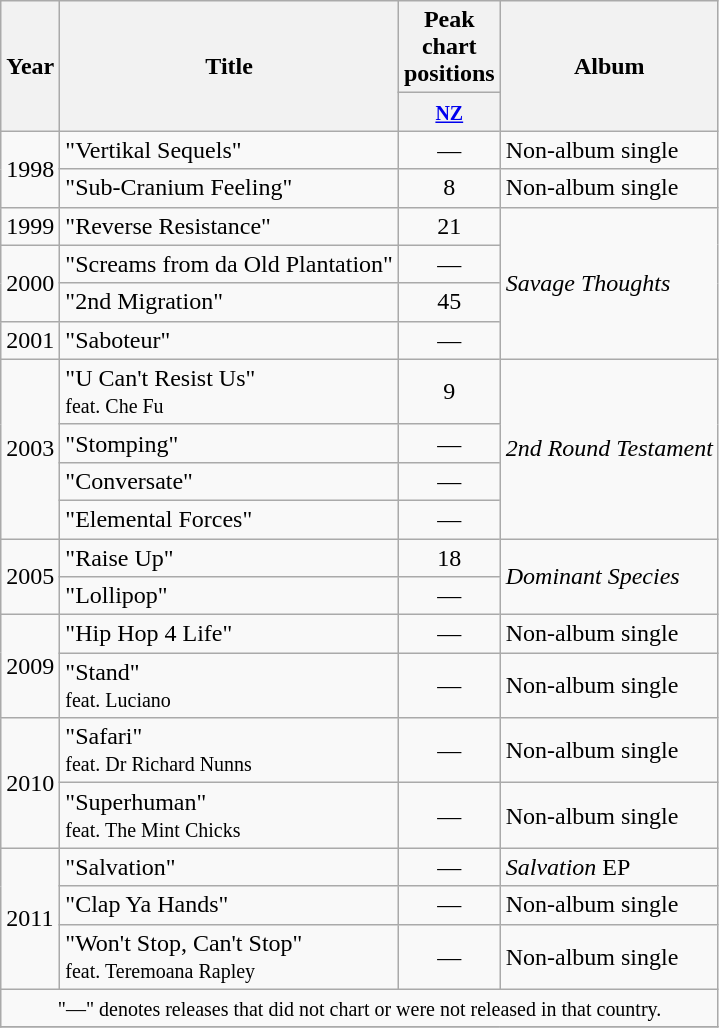<table class="wikitable plainrowheaders">
<tr>
<th rowspan="2"  width="1em">Year</th>
<th rowspan="2">Title</th>
<th width="3em">Peak chart positions</th>
<th rowspan="2">Album</th>
</tr>
<tr>
<th><small><a href='#'>NZ</a></small></th>
</tr>
<tr>
<td rowspan=2>1998</td>
<td>"Vertikal Sequels"</td>
<td align="center">—</td>
<td>Non-album single</td>
</tr>
<tr>
<td>"Sub-Cranium Feeling"</td>
<td align="center">8</td>
<td>Non-album single</td>
</tr>
<tr>
<td>1999</td>
<td>"Reverse Resistance"</td>
<td align="center">21</td>
<td rowspan=4><em>Savage Thoughts</em></td>
</tr>
<tr>
<td rowspan=2>2000</td>
<td>"Screams from da Old Plantation"</td>
<td align="center">—</td>
</tr>
<tr>
<td>"2nd Migration"</td>
<td align="center">45</td>
</tr>
<tr>
<td>2001</td>
<td>"Saboteur"</td>
<td align="center">—</td>
</tr>
<tr>
<td rowspan=4>2003</td>
<td>"U Can't Resist Us"<br><small>feat. Che Fu</small></td>
<td align="center">9</td>
<td rowspan=4><em>2nd Round Testament</em></td>
</tr>
<tr>
<td>"Stomping"</td>
<td align="center">—</td>
</tr>
<tr>
<td>"Conversate"</td>
<td align="center">—</td>
</tr>
<tr>
<td>"Elemental Forces"</td>
<td align="center">—</td>
</tr>
<tr>
<td rowspan=2>2005</td>
<td>"Raise Up"</td>
<td align="center">18</td>
<td rowspan=2><em>Dominant Species</em></td>
</tr>
<tr>
<td>"Lollipop"</td>
<td align="center">—</td>
</tr>
<tr>
<td rowspan=2>2009</td>
<td>"Hip Hop 4 Life"</td>
<td align="center">—</td>
<td>Non-album single</td>
</tr>
<tr>
<td>"Stand"<br><small>feat. Luciano</small></td>
<td align="center">—</td>
<td>Non-album single</td>
</tr>
<tr>
<td rowspan=2>2010</td>
<td>"Safari"<br><small>feat. Dr Richard Nunns</small></td>
<td align="center">—</td>
<td>Non-album single</td>
</tr>
<tr>
<td>"Superhuman"<br><small>feat. The Mint Chicks</small></td>
<td align="center">—</td>
<td>Non-album single</td>
</tr>
<tr>
<td rowspan=3>2011</td>
<td>"Salvation"</td>
<td align="center">—</td>
<td><em>Salvation</em> EP</td>
</tr>
<tr>
<td>"Clap Ya Hands"</td>
<td align="center">—</td>
<td>Non-album single</td>
</tr>
<tr>
<td>"Won't Stop, Can't Stop"<br><small>feat. Teremoana Rapley</small></td>
<td align="center">—</td>
<td>Non-album single</td>
</tr>
<tr>
<td align=center colspan=4><small>"—" denotes releases that did not chart or were not released in that country.</small></td>
</tr>
<tr>
</tr>
</table>
